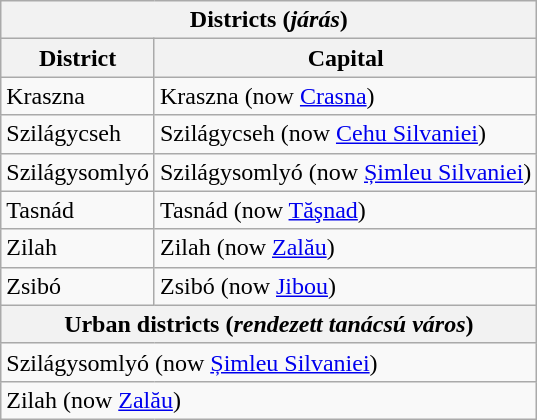<table class="wikitable">
<tr>
<th colspan=2>Districts (<em>járás</em>)</th>
</tr>
<tr>
<th>District</th>
<th>Capital</th>
</tr>
<tr>
<td> Kraszna</td>
<td>Kraszna (now <a href='#'>Crasna</a>)</td>
</tr>
<tr>
<td> Szilágycseh</td>
<td>Szilágycseh (now <a href='#'>Cehu Silvaniei</a>)</td>
</tr>
<tr>
<td> Szilágysomlyó</td>
<td>Szilágysomlyó (now <a href='#'>Șimleu Silvaniei</a>)</td>
</tr>
<tr>
<td> Tasnád</td>
<td>Tasnád (now <a href='#'>Tăşnad</a>)</td>
</tr>
<tr>
<td> Zilah</td>
<td>Zilah (now <a href='#'>Zalău</a>)</td>
</tr>
<tr>
<td> Zsibó</td>
<td>Zsibó (now <a href='#'>Jibou</a>)</td>
</tr>
<tr>
<th colspan=2> Urban districts (<em>rendezett tanácsú város</em>)</th>
</tr>
<tr>
<td colspan=2>Szilágysomlyó (now <a href='#'>Șimleu Silvaniei</a>)</td>
</tr>
<tr>
<td colspan=2>Zilah (now <a href='#'>Zalău</a>)</td>
</tr>
</table>
